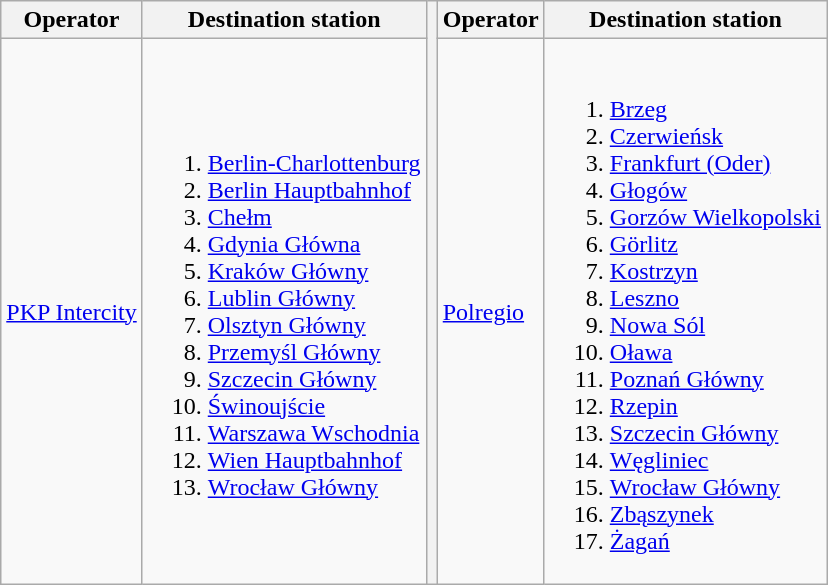<table class="wikitable">
<tr>
<th>Operator</th>
<th>Destination station</th>
<th rowspan="2"></th>
<th>Operator</th>
<th>Destination station</th>
</tr>
<tr>
<td><a href='#'>PKP Intercity</a></td>
<td><br><ol><li><a href='#'>Berlin-Charlottenburg</a></li><li><a href='#'>Berlin Hauptbahnhof</a></li><li><a href='#'>Chełm</a></li><li><a href='#'>Gdynia Główna</a></li><li><a href='#'>Kraków Główny</a></li><li><a href='#'>Lublin Główny</a></li><li><a href='#'>Olsztyn Główny</a></li><li><a href='#'>Przemyśl Główny</a></li><li><a href='#'>Szczecin Główny</a></li><li><a href='#'>Świnoujście</a></li><li><a href='#'>Warszawa Wschodnia</a></li><li><a href='#'>Wien Hauptbahnhof</a></li><li><a href='#'>Wrocław Główny</a></li></ol></td>
<td><a href='#'>Polregio</a></td>
<td><br><ol><li><a href='#'>Brzeg</a></li><li><a href='#'>Czerwieńsk</a></li><li><a href='#'>Frankfurt (Oder)</a></li><li><a href='#'>Głogów</a></li><li><a href='#'>Gorzów Wielkopolski</a></li><li><a href='#'>Görlitz</a></li><li><a href='#'>Kostrzyn</a></li><li><a href='#'>Leszno</a></li><li><a href='#'>Nowa Sól</a></li><li><a href='#'>Oława</a></li><li><a href='#'>Poznań Główny</a></li><li><a href='#'>Rzepin</a></li><li><a href='#'>Szczecin Główny</a></li><li><a href='#'>Węgliniec</a></li><li><a href='#'>Wrocław Główny</a></li><li><a href='#'>Zbąszynek</a></li><li><a href='#'>Żagań</a></li></ol></td>
</tr>
</table>
